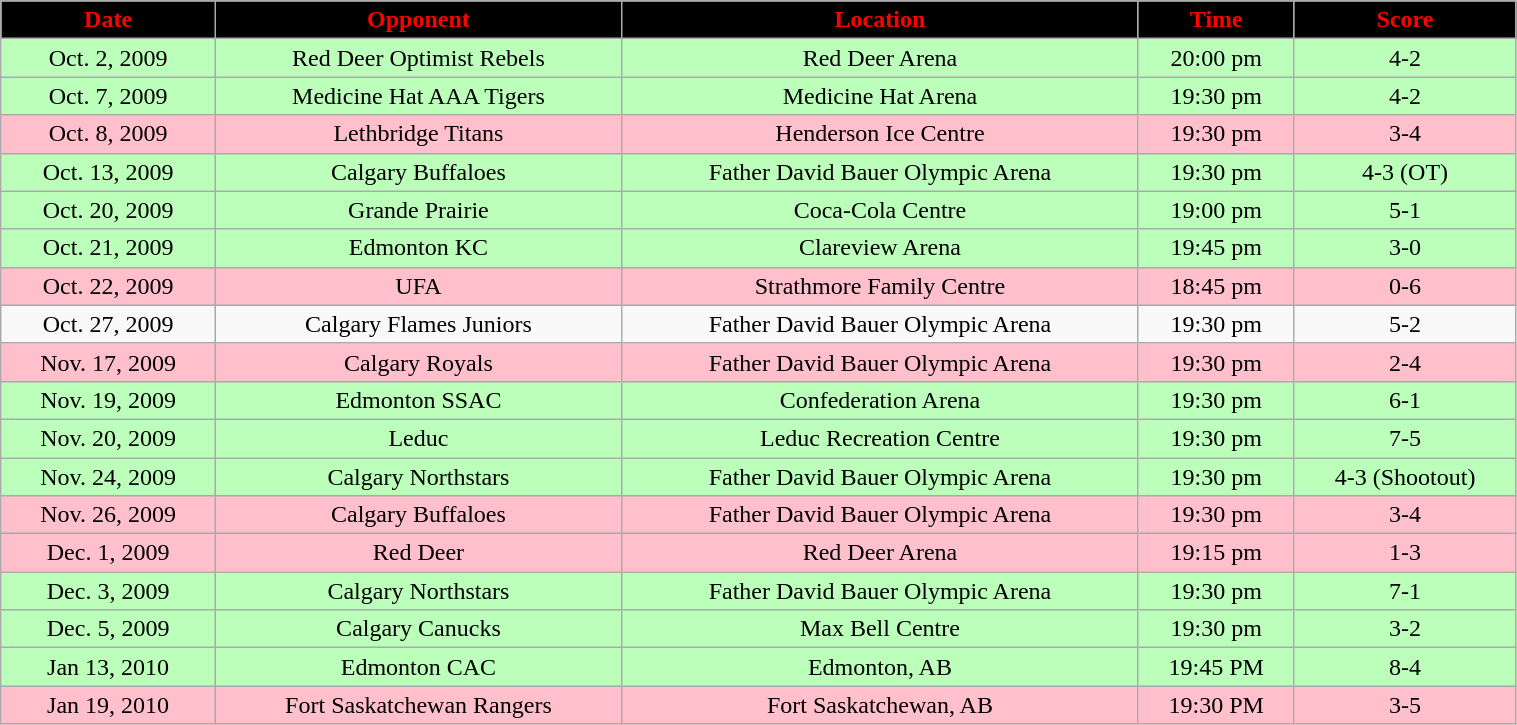<table class="wikitable" style="width:80%;">
<tr style="text-align:center; background:black; color:red;">
<td><strong>Date</strong></td>
<td><strong>Opponent</strong></td>
<td><strong>Location</strong></td>
<td><strong>Time</strong></td>
<td><strong>Score</strong></td>
</tr>
<tr style="text-align:center;" bgcolor="bbffbb">
<td>Oct. 2, 2009</td>
<td>Red Deer Optimist Rebels</td>
<td>Red Deer Arena</td>
<td>20:00 pm</td>
<td>4-2</td>
</tr>
<tr style="text-align:center;" bgcolor="bbffbb">
<td>Oct. 7, 2009</td>
<td>Medicine Hat AAA Tigers</td>
<td>Medicine Hat Arena</td>
<td>19:30 pm</td>
<td>4-2</td>
</tr>
<tr style="text-align:center; background:pink;">
<td>Oct. 8, 2009</td>
<td>Lethbridge Titans</td>
<td>Henderson Ice Centre</td>
<td>19:30 pm</td>
<td>3-4</td>
</tr>
<tr style="text-align:center;" bgcolor="bbffbb">
<td>Oct. 13, 2009</td>
<td>Calgary Buffaloes</td>
<td>Father David Bauer Olympic Arena</td>
<td>19:30 pm</td>
<td>4-3 (OT)</td>
</tr>
<tr style="text-align:center;" bgcolor="bbffbb">
<td>Oct. 20, 2009</td>
<td>Grande Prairie</td>
<td>Coca-Cola Centre</td>
<td>19:00 pm</td>
<td>5-1</td>
</tr>
<tr style="text-align:center;" bgcolor="bbffbb">
<td>Oct. 21, 2009</td>
<td>Edmonton KC</td>
<td>Clareview Arena</td>
<td>19:45 pm</td>
<td>3-0</td>
</tr>
<tr style="text-align:center; background:pink;">
<td>Oct. 22, 2009</td>
<td>UFA</td>
<td>Strathmore Family Centre</td>
<td>18:45 pm</td>
<td>0-6</td>
</tr>
<tr style="text-align:center;" bgcolor="">
<td>Oct. 27, 2009</td>
<td>Calgary Flames Juniors</td>
<td>Father David Bauer Olympic Arena</td>
<td>19:30 pm</td>
<td>5-2</td>
</tr>
<tr style="text-align:center; background:pink;">
<td>Nov. 17, 2009</td>
<td>Calgary Royals</td>
<td>Father David Bauer Olympic Arena</td>
<td>19:30 pm</td>
<td>2-4</td>
</tr>
<tr style="text-align:center;" bgcolor="bbffbb">
<td>Nov. 19, 2009</td>
<td>Edmonton SSAC</td>
<td>Confederation Arena</td>
<td>19:30 pm</td>
<td>6-1</td>
</tr>
<tr style="text-align:center;" bgcolor="bbffbb">
<td>Nov. 20, 2009</td>
<td>Leduc</td>
<td>Leduc Recreation Centre</td>
<td>19:30 pm</td>
<td>7-5</td>
</tr>
<tr style="text-align:center;" bgcolor="bbffbb">
<td>Nov. 24, 2009</td>
<td>Calgary Northstars</td>
<td>Father David Bauer Olympic Arena</td>
<td>19:30 pm</td>
<td>4-3 (Shootout)</td>
</tr>
<tr style="text-align:center; background:pink;">
<td>Nov. 26, 2009</td>
<td>Calgary Buffaloes</td>
<td>Father David Bauer Olympic Arena</td>
<td>19:30 pm</td>
<td>3-4</td>
</tr>
<tr style="text-align:center; background:pink;">
<td>Dec. 1, 2009</td>
<td>Red Deer</td>
<td>Red Deer Arena</td>
<td>19:15 pm</td>
<td>1-3</td>
</tr>
<tr style="text-align:center;" bgcolor="bbffbb">
<td>Dec. 3, 2009</td>
<td>Calgary Northstars</td>
<td>Father David Bauer Olympic Arena</td>
<td>19:30 pm</td>
<td>7-1</td>
</tr>
<tr style="text-align:center;" bgcolor="bbffbb">
<td>Dec. 5, 2009</td>
<td>Calgary Canucks</td>
<td>Max Bell Centre</td>
<td>19:30 pm</td>
<td>3-2</td>
</tr>
<tr style="text-align:center;" bgcolor="bbffbb">
<td>Jan 13, 2010</td>
<td>Edmonton CAC</td>
<td>Edmonton, AB</td>
<td>19:45 PM</td>
<td>8-4</td>
</tr>
<tr style="text-align:center; background:pink;">
<td>Jan 19, 2010</td>
<td>Fort Saskatchewan Rangers</td>
<td>Fort Saskatchewan, AB</td>
<td>19:30 PM</td>
<td>3-5</td>
</tr>
</table>
